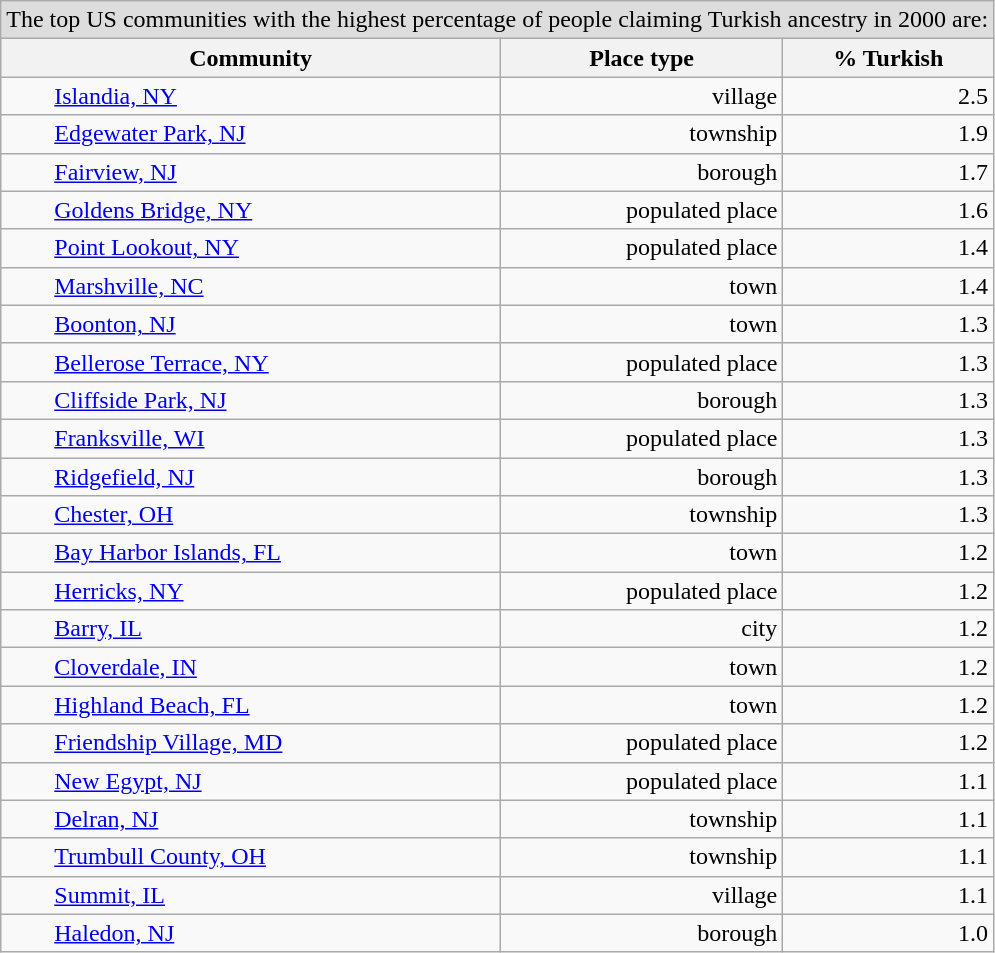<table class="wikitable sortable">
<tr style="background:#ddd;">
<td colspan="8" style="text-align:left;">The top US communities with the highest percentage of people claiming Turkish ancestry in 2000 are:</td>
</tr>
<tr style="background:#f0f0f0; text-align:left;">
<th>Community</th>
<th>Place type</th>
<th>% Turkish</th>
</tr>
<tr>
<td style="text-indent: 2em"><a href='#'>Islandia, NY</a></td>
<td style="text-align: right">village</td>
<td style="text-align: right">2.5</td>
</tr>
<tr>
<td style="text-indent: 2em"><a href='#'>Edgewater Park, NJ</a></td>
<td style="text-align: right">township</td>
<td style="text-align: right">1.9</td>
</tr>
<tr>
<td style="text-indent: 2em"><a href='#'>Fairview, NJ</a></td>
<td style="text-align: right">borough</td>
<td style="text-align: right">1.7</td>
</tr>
<tr>
<td style="text-indent: 2em"><a href='#'>Goldens Bridge, NY</a></td>
<td style="text-align: right">populated place</td>
<td style="text-align: right">1.6</td>
</tr>
<tr>
<td style="text-indent: 2em"><a href='#'>Point Lookout, NY</a></td>
<td style="text-align: right">populated place</td>
<td style="text-align: right">1.4</td>
</tr>
<tr>
<td style="text-indent: 2em"><a href='#'>Marshville, NC</a></td>
<td style="text-align: right">town</td>
<td style="text-align: right">1.4</td>
</tr>
<tr>
<td style="text-indent: 2em"><a href='#'>Boonton, NJ</a></td>
<td style="text-align: right">town</td>
<td style="text-align: right">1.3</td>
</tr>
<tr>
<td style="text-indent: 2em"><a href='#'>Bellerose Terrace, NY</a></td>
<td style="text-align: right">populated place</td>
<td style="text-align: right">1.3</td>
</tr>
<tr>
<td style="text-indent: 2em"><a href='#'>Cliffside Park, NJ</a></td>
<td style="text-align: right">borough</td>
<td style="text-align: right">1.3</td>
</tr>
<tr>
<td style="text-indent: 2em"><a href='#'>Franksville, WI</a></td>
<td style="text-align: right">populated place</td>
<td style="text-align: right">1.3</td>
</tr>
<tr>
<td style="text-indent: 2em"><a href='#'>Ridgefield, NJ</a></td>
<td style="text-align: right">borough</td>
<td style="text-align: right">1.3</td>
</tr>
<tr>
<td style="text-indent: 2em"><a href='#'>Chester, OH</a></td>
<td style="text-align: right">township</td>
<td style="text-align: right">1.3</td>
</tr>
<tr>
<td style="text-indent: 2em"><a href='#'>Bay Harbor Islands, FL</a></td>
<td style="text-align: right">town</td>
<td style="text-align: right">1.2</td>
</tr>
<tr>
<td style="text-indent: 2em"><a href='#'>Herricks, NY</a></td>
<td style="text-align: right">populated place</td>
<td style="text-align: right">1.2</td>
</tr>
<tr>
<td style="text-indent: 2em"><a href='#'>Barry, IL</a></td>
<td style="text-align: right">city</td>
<td style="text-align: right">1.2</td>
</tr>
<tr>
<td style="text-indent: 2em"><a href='#'>Cloverdale, IN</a></td>
<td style="text-align: right">town</td>
<td style="text-align: right">1.2</td>
</tr>
<tr>
<td style="text-indent: 2em"><a href='#'>Highland Beach, FL</a></td>
<td style="text-align: right">town</td>
<td style="text-align: right">1.2</td>
</tr>
<tr>
<td style="text-indent: 2em"><a href='#'>Friendship Village, MD</a></td>
<td style="text-align: right">populated place</td>
<td style="text-align: right">1.2</td>
</tr>
<tr>
<td style="text-indent: 2em"><a href='#'>New Egypt, NJ</a></td>
<td style="text-align: right">populated place</td>
<td style="text-align: right">1.1</td>
</tr>
<tr>
<td style="text-indent: 2em"><a href='#'>Delran, NJ</a></td>
<td style="text-align: right">township</td>
<td style="text-align: right">1.1</td>
</tr>
<tr>
<td style="text-indent: 2em"><a href='#'>Trumbull County, OH</a></td>
<td style="text-align: right">township</td>
<td style="text-align: right">1.1</td>
</tr>
<tr>
<td style="text-indent: 2em"><a href='#'>Summit, IL</a></td>
<td style="text-align: right">village</td>
<td style="text-align: right">1.1</td>
</tr>
<tr>
<td style="text-indent: 2em"><a href='#'>Haledon, NJ</a></td>
<td style="text-align: right">borough</td>
<td style="text-align: right">1.0</td>
</tr>
</table>
